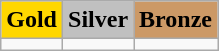<table class=wikitable>
<tr>
<td align=center bgcolor=gold> <strong>Gold</strong></td>
<td align=center bgcolor=silver> <strong>Silver</strong></td>
<td align=center bgcolor=cc9966> <strong>Bronze</strong></td>
</tr>
<tr>
<td></td>
<td></td>
<td></td>
</tr>
</table>
